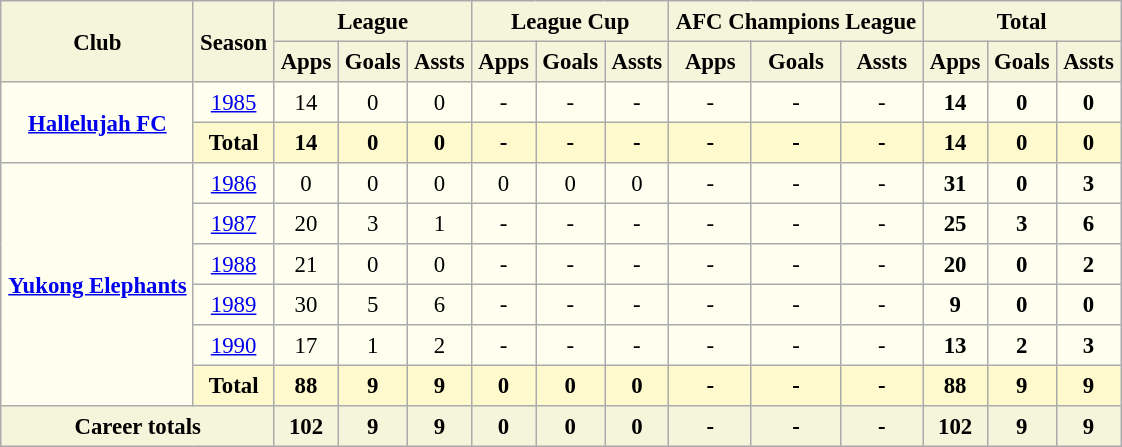<table border=1 align=center cellpadding=4 cellspacing=2 style="background: ivory; font-size: 95%; border: 1px #aaaaaa solid; border-collapse: collapse; clear:center">
<tr style="background:beige">
<th rowspan="2">Club</th>
<th rowspan="2">Season</th>
<th colspan="3">League</th>
<th colspan="3">League Cup</th>
<th colspan="3">AFC Champions League</th>
<th colspan="3">Total</th>
</tr>
<tr style="background:beige">
<th>Apps</th>
<th>Goals</th>
<th>Assts</th>
<th>Apps</th>
<th>Goals</th>
<th>Assts</th>
<th>Apps</th>
<th>Goals</th>
<th>Assts</th>
<th>Apps</th>
<th>Goals</th>
<th>Assts</th>
</tr>
<tr>
<td rowspan="2" align=center valign=center><strong><a href='#'>Hallelujah FC</a></strong></td>
<td align="center"><a href='#'>1985</a></td>
<td align="center">14</td>
<td align="center">0</td>
<td align="center">0</td>
<td align="center">-</td>
<td align="center">-</td>
<td align="center">-</td>
<td align="center">-</td>
<td align="center">-</td>
<td align="center">-</td>
<th>14</th>
<th>0</th>
<th>0</th>
</tr>
<tr style="background:lemonchiffon">
<th>Total</th>
<th>14</th>
<th>0</th>
<th>0</th>
<th>-</th>
<th>-</th>
<th>-</th>
<th>-</th>
<th>-</th>
<th>-</th>
<th>14</th>
<th>0</th>
<th>0</th>
</tr>
<tr>
<td rowspan="6" align=center valign=center><strong><a href='#'>Yukong Elephants</a></strong></td>
<td align="center"><a href='#'>1986</a></td>
<td align="center">0</td>
<td align="center">0</td>
<td align="center">0</td>
<td align="center">0</td>
<td align="center">0</td>
<td align="center">0</td>
<td align="center">-</td>
<td align="center">-</td>
<td align="center">-</td>
<th>31</th>
<th>0</th>
<th>3</th>
</tr>
<tr>
<td align="center"><a href='#'>1987</a></td>
<td align="center">20</td>
<td align="center">3</td>
<td align="center">1</td>
<td align="center">-</td>
<td align="center">-</td>
<td align="center">-</td>
<td align="center">-</td>
<td align="center">-</td>
<td align="center">-</td>
<th>25</th>
<th>3</th>
<th>6</th>
</tr>
<tr>
<td align="center"><a href='#'>1988</a></td>
<td align="center">21</td>
<td align="center">0</td>
<td align="center">0</td>
<td align="center">-</td>
<td align="center">-</td>
<td align="center">-</td>
<td align="center">-</td>
<td align="center">-</td>
<td align="center">-</td>
<th>20</th>
<th>0</th>
<th>2</th>
</tr>
<tr>
<td align="center"><a href='#'>1989</a></td>
<td align="center">30</td>
<td align="center">5</td>
<td align="center">6</td>
<td align="center">-</td>
<td align="center">-</td>
<td align="center">-</td>
<td align="center">-</td>
<td align="center">-</td>
<td align="center">-</td>
<th>9</th>
<th>0</th>
<th>0</th>
</tr>
<tr>
<td align="center"><a href='#'>1990</a></td>
<td align="center">17</td>
<td align="center">1</td>
<td align="center">2</td>
<td align="center">-</td>
<td align="center">-</td>
<td align="center">-</td>
<td align="center">-</td>
<td align="center">-</td>
<td align="center">-</td>
<th>13</th>
<th>2</th>
<th>3</th>
</tr>
<tr style="background:lemonchiffon">
<th>Total</th>
<th>88</th>
<th>9</th>
<th>9</th>
<th>0</th>
<th>0</th>
<th>0</th>
<th>-</th>
<th>-</th>
<th>-</th>
<th>88</th>
<th>9</th>
<th>9</th>
</tr>
<tr style="background:beige">
<th colspan="2">Career totals</th>
<th>102</th>
<th>9</th>
<th>9</th>
<th>0</th>
<th>0</th>
<th>0</th>
<th>-</th>
<th>-</th>
<th>-</th>
<th>102</th>
<th>9</th>
<th>9</th>
</tr>
</table>
